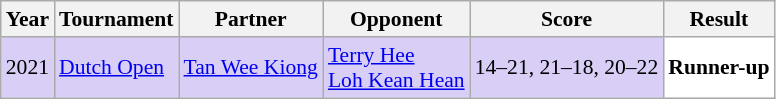<table class="sortable wikitable" style="font-size: 90%;">
<tr>
<th>Year</th>
<th>Tournament</th>
<th>Partner</th>
<th>Opponent</th>
<th>Score</th>
<th>Result</th>
</tr>
<tr style="background:#D8CEF6">
<td align="center">2021</td>
<td align="left"><a href='#'>Dutch Open</a></td>
<td align="left"> <a href='#'>Tan Wee Kiong</a></td>
<td align="left"> <a href='#'>Terry Hee</a><br> <a href='#'>Loh Kean Hean</a></td>
<td align="left">14–21, 21–18, 20–22</td>
<td style="text-align:left; background:white"> <strong>Runner-up</strong></td>
</tr>
</table>
